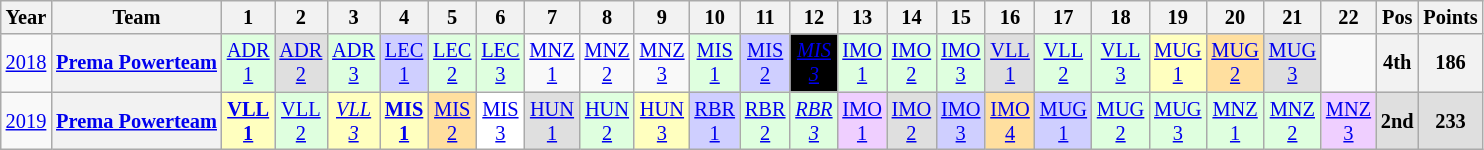<table class="wikitable" style="text-align:center; font-size:85%">
<tr>
<th>Year</th>
<th>Team</th>
<th>1</th>
<th>2</th>
<th>3</th>
<th>4</th>
<th>5</th>
<th>6</th>
<th>7</th>
<th>8</th>
<th>9</th>
<th>10</th>
<th>11</th>
<th>12</th>
<th>13</th>
<th>14</th>
<th>15</th>
<th>16</th>
<th>17</th>
<th>18</th>
<th>19</th>
<th>20</th>
<th>21</th>
<th>22</th>
<th>Pos</th>
<th>Points</th>
</tr>
<tr>
<td><a href='#'>2018</a></td>
<th nowrap><a href='#'>Prema Powerteam</a></th>
<td style="background:#DFFFDF;"><a href='#'>ADR<br>1</a><br></td>
<td style="background:#DFDFDF;"><a href='#'>ADR<br>2</a><br></td>
<td style="background:#DFFFDF;"><a href='#'>ADR<br>3</a><br></td>
<td style="background:#CFCFFF;"><a href='#'>LEC<br>1</a><br></td>
<td style="background:#DFFFDF;"><a href='#'>LEC<br>2</a><br></td>
<td style="background:#DFFFDF;"><a href='#'>LEC<br>3</a><br></td>
<td style="background:#;"><a href='#'>MNZ<br>1</a></td>
<td style="background:#;"><a href='#'>MNZ<br>2</a></td>
<td style="background:#;"><a href='#'>MNZ<br>3</a></td>
<td style="background:#DFFFDF;"><a href='#'>MIS<br>1</a><br></td>
<td style="background:#CFCFFF;"><a href='#'>MIS<br>2</a><br></td>
<td style="background:#000000;color:white"><em><a href='#'><span>MIS<br>3</span></a></em><br></td>
<td style="background:#DFFFDF;"><a href='#'>IMO<br>1</a><br></td>
<td style="background:#DFFFDF;"><a href='#'>IMO<br>2</a><br></td>
<td style="background:#DFFFDF;"><a href='#'>IMO<br>3</a><br></td>
<td style="background:#DFDFDF;"><a href='#'>VLL<br>1</a><br></td>
<td style="background:#DFFFDF;"><a href='#'>VLL<br>2</a><br></td>
<td style="background:#DFFFDF;"><a href='#'>VLL<br>3</a><br></td>
<td style="background:#FFFFBF;"><a href='#'>MUG<br>1</a><br></td>
<td style="background:#FFDF9F;"><a href='#'>MUG<br>2</a><br></td>
<td style="background:#DFDFDF;"><a href='#'>MUG<br>3</a><br></td>
<td></td>
<th>4th</th>
<th>186</th>
</tr>
<tr>
<td><a href='#'>2019</a></td>
<th nowrap><a href='#'>Prema Powerteam</a></th>
<td style="background:#FFFFBF;"><strong><a href='#'>VLL<br>1</a></strong><br></td>
<td style="background:#DFFFDF;"><a href='#'>VLL<br>2</a><br></td>
<td style="background:#FFFFBF;"><em><a href='#'>VLL<br>3</a></em><br></td>
<td style="background:#FFFFBF;"><strong><a href='#'>MIS<br>1</a></strong><br></td>
<td style="background:#FFDF9F;"><a href='#'>MIS<br>2</a><br></td>
<td style="background:#FFFFFF;"><a href='#'>MIS<br>3</a><br></td>
<td style="background:#DFDFDF;"><a href='#'>HUN<br>1</a><br></td>
<td style="background:#DFFFDF;"><a href='#'>HUN<br>2</a><br></td>
<td style="background:#FFFFBF;"><a href='#'>HUN<br>3</a><br></td>
<td style="background:#CFCFFF;"><a href='#'>RBR<br>1</a><br></td>
<td style="background:#DFFFDF;"><a href='#'>RBR<br>2</a><br></td>
<td style="background:#DFFFDF;"><em><a href='#'>RBR<br>3</a></em><br></td>
<td style="background:#EFCFFF;"><a href='#'>IMO<br>1</a><br></td>
<td style="background:#DFDFDF;"><a href='#'>IMO<br>2</a><br></td>
<td style="background:#CFCFFF;"><a href='#'>IMO<br>3</a><br></td>
<td style="background:#FFDF9F;"><a href='#'>IMO<br>4</a><br></td>
<td style="background:#CFCFFF;"><a href='#'>MUG<br>1</a><br></td>
<td style="background:#DFFFDF;"><a href='#'>MUG<br>2</a><br></td>
<td style="background:#DFFFDF;"><a href='#'>MUG<br>3</a><br></td>
<td style="background:#DFFFDF;"><a href='#'>MNZ<br>1</a><br></td>
<td style="background:#DFFFDF;"><a href='#'>MNZ<br>2</a><br></td>
<td style="background:#EFCFFF;"><a href='#'>MNZ<br>3</a><br></td>
<th style="background:#DFDFDF;">2nd</th>
<th style="background:#DFDFDF;">233</th>
</tr>
</table>
